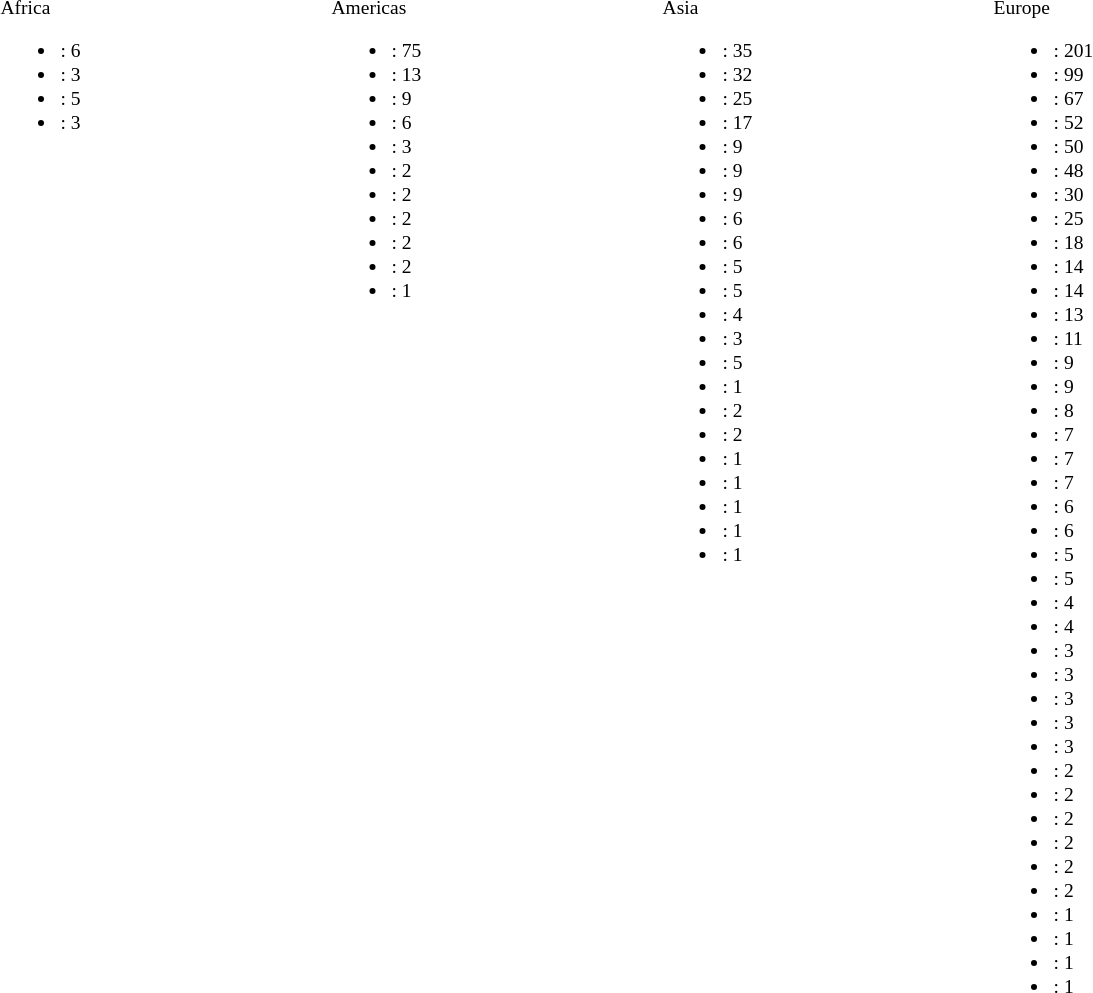<table style="width:70%;font-size:small;">
<tr>
<td style="width:10%; vertical-align:top; text-align:left;"><br>Africa<ul><li>: 6</li><li>: 3</li><li>: 5</li><li>: 3</li></ul></td>
<td style="width:10%; vertical-align:top; text-align:left;"><br>Americas<ul><li>: 75</li><li>: 13</li><li>: 9</li><li>: 6</li><li>: 3</li><li>: 2</li><li>: 2</li><li>: 2</li><li>: 2</li><li>: 2</li><li>: 1</li></ul></td>
<td style="width:10%; vertical-align:top; text-align:left;"><br>Asia<ul><li>: 35</li><li>: 32</li><li>: 25</li><li>: 17</li><li>: 9</li><li>: 9</li><li>: 9</li><li>: 6</li><li>: 6</li><li>: 5</li><li>: 5</li><li>: 4</li><li>: 3</li><li>: 5</li><li>: 1</li><li>: 2</li><li>: 2</li><li>: 1</li><li>: 1</li><li>: 1</li><li>: 1</li><li>: 1</li></ul></td>
<td style="width:10%; vertical-align:top; text-align:left;"><br>Europe<ul><li>: 201</li><li>: 99</li><li>: 67</li><li>: 52</li><li>: 50</li><li>: 48</li><li>: 30</li><li>: 25</li><li>: 18</li><li>: 14</li><li>: 14</li><li>: 13</li><li>: 11</li><li>: 9</li><li>: 9</li><li>: 8</li><li>: 7</li><li>: 7</li><li>: 7</li><li>: 6</li><li>: 6</li><li>: 5</li><li>: 5</li><li>: 4</li><li>: 4</li><li>: 3</li><li>: 3</li><li>: 3</li><li>: 3</li><li>: 3</li><li>: 2</li><li>: 2</li><li>: 2</li><li>: 2</li><li>: 2</li><li>: 2</li><li>: 1</li><li>: 1</li><li>: 1</li><li>: 1</li></ul></td>
</tr>
</table>
